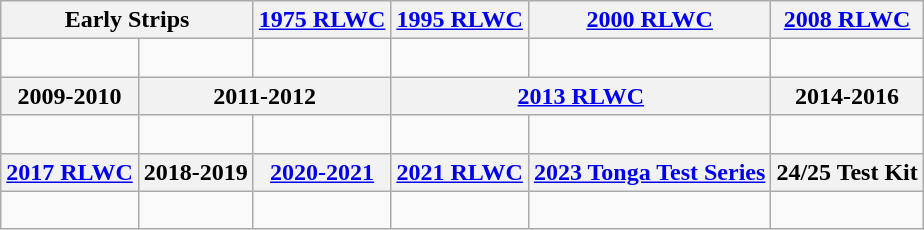<table class="wikitable" border="1">
<tr>
<th colspan="2" style="text-align:center;">Early Strips</th>
<th style="text-align:center;"><a href='#'>1975 RLWC</a></th>
<th style="text-align:center;"><a href='#'>1995 RLWC</a></th>
<th style="text-align:center;"><a href='#'>2000 RLWC</a></th>
<th style="text-align:center;"><a href='#'>2008 RLWC</a></th>
</tr>
<tr>
<td><br></td>
<td><br></td>
<td><br></td>
<td><br></td>
<td><br></td>
<td><br></td>
</tr>
<tr>
<th style="text-align:center;">2009-2010</th>
<th colspan="2">2011-2012</th>
<th colspan="2"><a href='#'>2013 RLWC</a></th>
<th style="text-align:center;">2014-2016</th>
</tr>
<tr>
<td><br></td>
<td><br></td>
<td><br></td>
<td><br></td>
<td><br></td>
<td><br></td>
</tr>
<tr>
<th style="text-align:center;"><a href='#'>2017 RLWC</a></th>
<th style="text-align:center;">2018-2019</th>
<th style="text-align:center;"><a href='#'>2020-2021</a></th>
<th><a href='#'>2021 RLWC</a></th>
<th><a href='#'>2023 Tonga Test Series</a></th>
<th>24/25 Test Kit</th>
</tr>
<tr>
<td><br></td>
<td><br></td>
<td><br></td>
<td></td>
<td></td>
<td></td>
</tr>
</table>
